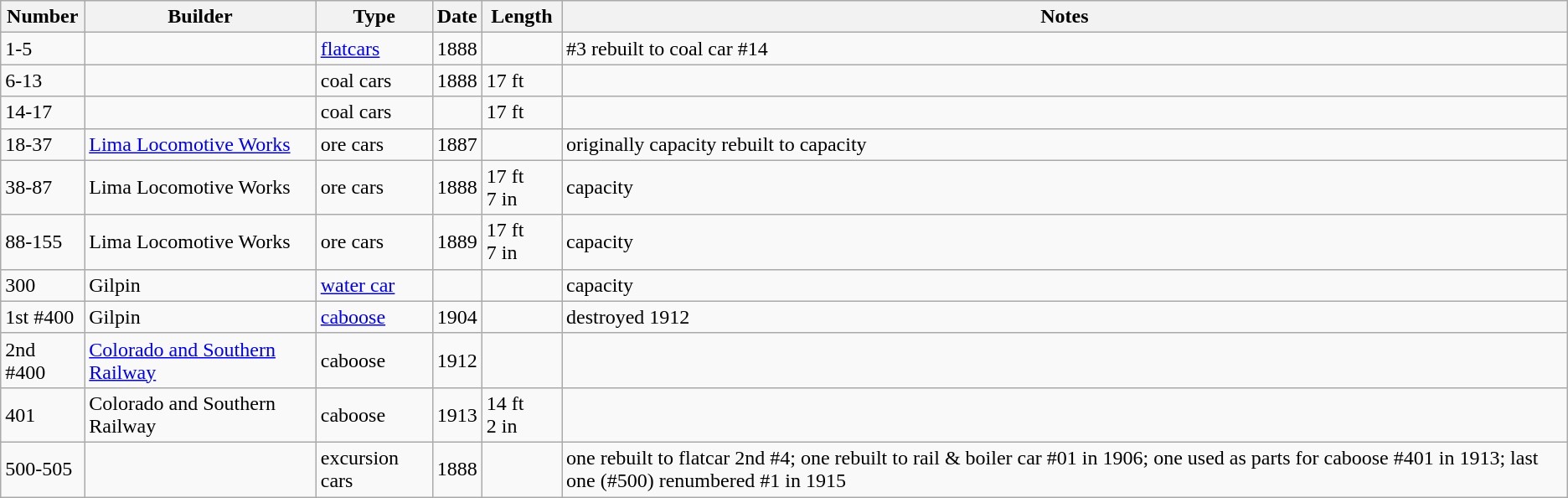<table class="wikitable">
<tr>
<th>Number</th>
<th>Builder</th>
<th>Type</th>
<th>Date</th>
<th>Length</th>
<th>Notes</th>
</tr>
<tr>
<td>1-5</td>
<td></td>
<td><a href='#'>flatcars</a></td>
<td>1888</td>
<td></td>
<td>#3 rebuilt to coal car #14</td>
</tr>
<tr>
<td>6-13</td>
<td></td>
<td>coal cars</td>
<td>1888</td>
<td>17 ft</td>
<td></td>
</tr>
<tr>
<td>14-17</td>
<td></td>
<td>coal cars</td>
<td></td>
<td>17 ft</td>
<td></td>
</tr>
<tr>
<td>18-37</td>
<td><a href='#'>Lima Locomotive Works</a></td>
<td>ore cars</td>
<td>1887</td>
<td></td>
<td>originally  capacity rebuilt to  capacity</td>
</tr>
<tr>
<td>38-87</td>
<td>Lima Locomotive Works</td>
<td>ore cars</td>
<td>1888</td>
<td>17 ft 7 in</td>
<td> capacity</td>
</tr>
<tr>
<td>88-155</td>
<td>Lima Locomotive Works</td>
<td>ore cars</td>
<td>1889</td>
<td>17 ft 7 in</td>
<td> capacity</td>
</tr>
<tr>
<td>300</td>
<td>Gilpin</td>
<td><a href='#'>water car</a></td>
<td></td>
<td></td>
<td> capacity</td>
</tr>
<tr>
<td>1st #400</td>
<td>Gilpin</td>
<td><a href='#'>caboose</a></td>
<td>1904</td>
<td></td>
<td>destroyed 1912</td>
</tr>
<tr>
<td>2nd #400</td>
<td><a href='#'>Colorado and Southern Railway</a></td>
<td>caboose</td>
<td>1912</td>
<td></td>
<td></td>
</tr>
<tr>
<td>401</td>
<td>Colorado and Southern Railway</td>
<td>caboose</td>
<td>1913</td>
<td>14 ft 2 in</td>
<td></td>
</tr>
<tr>
<td>500-505</td>
<td></td>
<td>excursion cars</td>
<td>1888</td>
<td></td>
<td>one rebuilt to flatcar 2nd #4; one rebuilt to rail & boiler car #01 in 1906; one used as parts for caboose #401 in 1913; last one (#500) renumbered #1 in 1915</td>
</tr>
</table>
